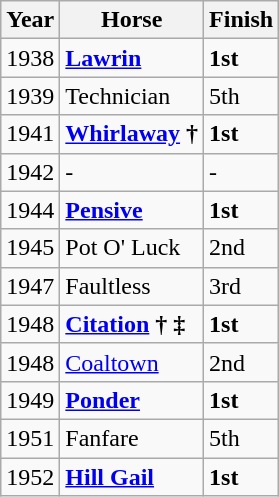<table class="wikitable">
<tr>
<th>Year</th>
<th>Horse</th>
<th>Finish</th>
</tr>
<tr>
<td>1938</td>
<td><strong><a href='#'>Lawrin</a></strong></td>
<td><strong>1st</strong></td>
</tr>
<tr>
<td>1939</td>
<td>Technician</td>
<td>5th</td>
</tr>
<tr>
<td>1941</td>
<td><strong><a href='#'>Whirlaway</a></strong> <strong>†</strong></td>
<td><strong>1st</strong></td>
</tr>
<tr>
<td>1942</td>
<td>-</td>
<td>-</td>
</tr>
<tr>
<td>1944</td>
<td><strong><a href='#'>Pensive</a></strong></td>
<td><strong>1st</strong></td>
</tr>
<tr>
<td>1945</td>
<td>Pot O' Luck</td>
<td>2nd</td>
</tr>
<tr>
<td>1947</td>
<td>Faultless</td>
<td>3rd</td>
</tr>
<tr>
<td>1948</td>
<td><strong><a href='#'>Citation</a> † ‡</strong></td>
<td><strong>1st</strong></td>
</tr>
<tr>
<td>1948</td>
<td><a href='#'>Coaltown</a></td>
<td>2nd</td>
</tr>
<tr>
<td>1949</td>
<td><strong><a href='#'>Ponder</a></strong></td>
<td><strong>1st</strong></td>
</tr>
<tr>
<td>1951</td>
<td>Fanfare</td>
<td>5th</td>
</tr>
<tr>
<td>1952</td>
<td><strong><a href='#'>Hill Gail</a></strong></td>
<td><strong>1st</strong></td>
</tr>
</table>
